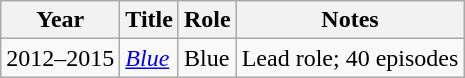<table class="wikitable sortable">
<tr>
<th scope="col">Year</th>
<th scope="col">Title</th>
<th scope="col">Role</th>
<th scope="col" class="unsortable">Notes</th>
</tr>
<tr>
<td>2012–2015</td>
<td><em><a href='#'>Blue</a></em></td>
<td>Blue</td>
<td>Lead role; 40 episodes</td>
</tr>
</table>
